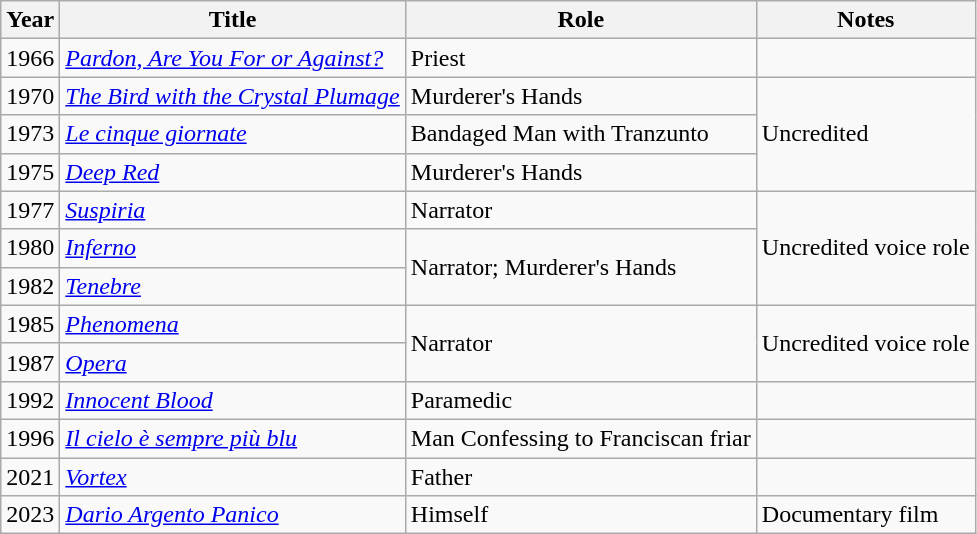<table class="wikitable plainrowheaders">
<tr>
<th>Year</th>
<th>Title</th>
<th>Role</th>
<th>Notes</th>
</tr>
<tr>
<td>1966</td>
<td><em><a href='#'>Pardon, Are You For or Against?</a></em></td>
<td>Priest</td>
<td></td>
</tr>
<tr>
<td>1970</td>
<td><em><a href='#'>The Bird with the Crystal Plumage</a></em></td>
<td>Murderer's Hands</td>
<td rowspan=3>Uncredited</td>
</tr>
<tr>
<td>1973</td>
<td><em><a href='#'>Le cinque giornate</a></em></td>
<td>Bandaged Man with Tranzunto</td>
</tr>
<tr>
<td>1975</td>
<td><em><a href='#'>Deep Red</a></em></td>
<td>Murderer's Hands</td>
</tr>
<tr>
<td>1977</td>
<td><em><a href='#'>Suspiria</a></em></td>
<td>Narrator</td>
<td rowspan=3>Uncredited voice role</td>
</tr>
<tr>
<td>1980</td>
<td><em><a href='#'>Inferno</a></em></td>
<td rowspan=2>Narrator; Murderer's Hands</td>
</tr>
<tr>
<td>1982</td>
<td><em><a href='#'>Tenebre</a></em></td>
</tr>
<tr>
<td>1985</td>
<td><em><a href='#'>Phenomena</a></em></td>
<td rowspan=2>Narrator</td>
<td rowspan=2>Uncredited voice role</td>
</tr>
<tr>
<td>1987</td>
<td><em><a href='#'>Opera</a></em></td>
</tr>
<tr>
<td>1992</td>
<td><em><a href='#'>Innocent Blood</a></em></td>
<td>Paramedic</td>
<td></td>
</tr>
<tr>
<td>1996</td>
<td><em><a href='#'>Il cielo è sempre più blu</a></em></td>
<td>Man Confessing to Franciscan friar</td>
<td></td>
</tr>
<tr>
<td>2021</td>
<td><em><a href='#'>Vortex</a></em></td>
<td>Father</td>
</tr>
<tr>
<td>2023</td>
<td><em><a href='#'>Dario Argento Panico</a></em></td>
<td>Himself</td>
<td>Documentary film</td>
</tr>
</table>
